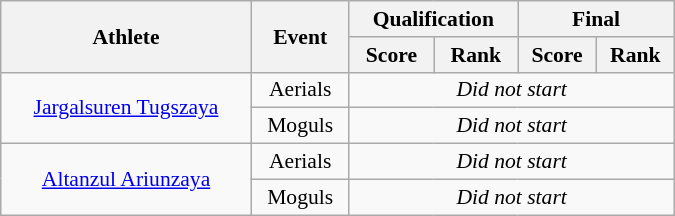<table class="wikitable" style="font-size:90%; text-align:center; width:450px">
<tr>
<th rowspan="2">Athlete</th>
<th rowspan="2">Event</th>
<th colspan="2">Qualification</th>
<th colspan="2">Final</th>
</tr>
<tr>
<th>Score</th>
<th>Rank</th>
<th>Score</th>
<th>Rank</th>
</tr>
<tr>
<td rowspan="2"><a href='#'>Jargalsuren Tugszaya</a></td>
<td>Aerials</td>
<td colspan="4"><em>Did not start</em></td>
</tr>
<tr>
<td>Moguls</td>
<td colspan="4"><em>Did not start</em></td>
</tr>
<tr>
<td rowspan="2"><a href='#'>Altanzul Ariunzaya</a></td>
<td>Aerials</td>
<td colspan="4"><em>Did not start</em></td>
</tr>
<tr>
<td>Moguls</td>
<td colspan="4"><em>Did not start</em></td>
</tr>
</table>
